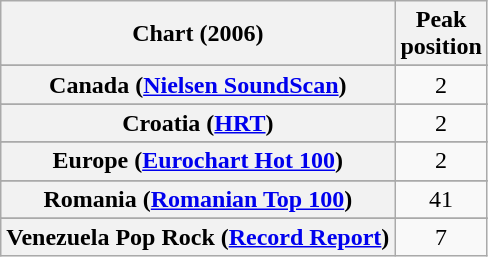<table class="wikitable sortable plainrowheaders" style="text-align:center">
<tr>
<th scope="col">Chart (2006)</th>
<th scope="col">Peak<br>position</th>
</tr>
<tr>
</tr>
<tr>
</tr>
<tr>
</tr>
<tr>
</tr>
<tr>
</tr>
<tr>
<th scope="row">Canada (<a href='#'>Nielsen SoundScan</a>)</th>
<td align="center">2</td>
</tr>
<tr>
</tr>
<tr>
</tr>
<tr>
</tr>
<tr>
</tr>
<tr>
<th scope="row">Croatia (<a href='#'>HRT</a>)</th>
<td>2</td>
</tr>
<tr>
</tr>
<tr>
</tr>
<tr>
<th scope="row">Europe (<a href='#'>Eurochart Hot 100</a>)</th>
<td>2</td>
</tr>
<tr>
</tr>
<tr>
</tr>
<tr>
</tr>
<tr>
</tr>
<tr>
</tr>
<tr>
</tr>
<tr>
</tr>
<tr>
</tr>
<tr>
</tr>
<tr>
</tr>
<tr>
</tr>
<tr>
<th scope="row">Romania (<a href='#'>Romanian Top 100</a>)</th>
<td>41</td>
</tr>
<tr>
</tr>
<tr>
</tr>
<tr>
</tr>
<tr>
</tr>
<tr>
</tr>
<tr>
</tr>
<tr>
</tr>
<tr>
</tr>
<tr>
</tr>
<tr>
<th scope="row">Venezuela Pop Rock (<a href='#'>Record Report</a>)</th>
<td>7</td>
</tr>
</table>
